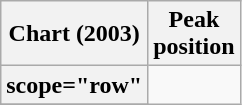<table class="wikitable sortable plainrowheaders">
<tr>
<th scope="col">Chart (2003)</th>
<th scope="col">Peak<br>position</th>
</tr>
<tr>
<th>scope="row"</th>
</tr>
<tr>
</tr>
</table>
